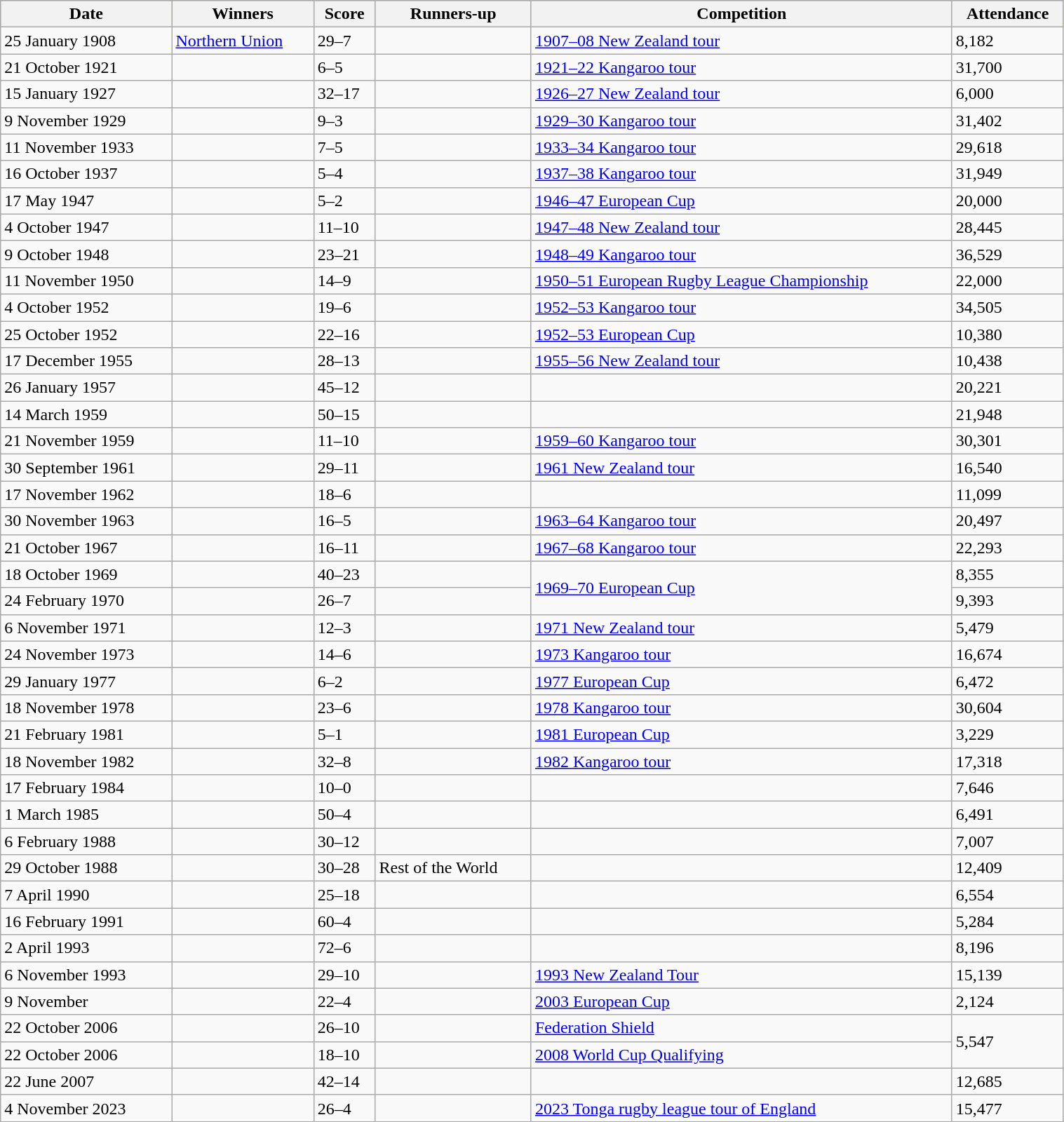<table class="wikitable" width=80%>
<tr bgcolor=#bdb76b>
<th>Date</th>
<th>Winners</th>
<th>Score</th>
<th>Runners-up</th>
<th>Competition</th>
<th>Attendance</th>
</tr>
<tr>
<td>25 January 1908</td>
<td> <a href='#'>Northern Union</a></td>
<td>29–7</td>
<td></td>
<td><a href='#'>1907–08 New Zealand tour</a></td>
<td>8,182</td>
</tr>
<tr>
<td>21 October 1921</td>
<td></td>
<td>6–5</td>
<td></td>
<td><a href='#'>1921–22 Kangaroo tour</a></td>
<td>31,700</td>
</tr>
<tr>
<td>15 January 1927</td>
<td></td>
<td>32–17</td>
<td></td>
<td><a href='#'>1926–27 New Zealand tour</a></td>
<td>6,000</td>
</tr>
<tr>
<td>9 November 1929</td>
<td></td>
<td>9–3</td>
<td></td>
<td><a href='#'>1929–30 Kangaroo tour</a></td>
<td>31,402</td>
</tr>
<tr>
<td>11 November 1933</td>
<td></td>
<td>7–5</td>
<td></td>
<td><a href='#'>1933–34 Kangaroo tour</a></td>
<td>29,618</td>
</tr>
<tr>
<td>16 October 1937</td>
<td></td>
<td>5–4</td>
<td></td>
<td><a href='#'>1937–38 Kangaroo tour</a></td>
<td>31,949</td>
</tr>
<tr>
<td>17 May 1947</td>
<td></td>
<td>5–2</td>
<td></td>
<td><a href='#'>1946–47 European Cup</a></td>
<td>20,000</td>
</tr>
<tr>
<td>4 October 1947</td>
<td></td>
<td>11–10</td>
<td></td>
<td><a href='#'>1947–48 New Zealand tour</a></td>
<td>28,445</td>
</tr>
<tr>
<td>9 October 1948</td>
<td></td>
<td>23–21</td>
<td></td>
<td><a href='#'>1948–49 Kangaroo tour</a></td>
<td>36,529</td>
</tr>
<tr>
<td>11 November 1950</td>
<td></td>
<td>14–9</td>
<td></td>
<td><a href='#'>1950–51 European Rugby League Championship</a></td>
<td>22,000</td>
</tr>
<tr>
<td>4 October 1952</td>
<td></td>
<td>19–6</td>
<td></td>
<td><a href='#'>1952–53 Kangaroo tour</a></td>
<td>34,505</td>
</tr>
<tr>
<td>25 October 1952</td>
<td></td>
<td>22–16</td>
<td></td>
<td><a href='#'>1952–53 European Cup</a></td>
<td>10,380</td>
</tr>
<tr>
<td>17 December 1955</td>
<td></td>
<td>28–13</td>
<td></td>
<td><a href='#'>1955–56 New Zealand tour</a></td>
<td>10,438</td>
</tr>
<tr>
<td>26 January 1957</td>
<td></td>
<td>45–12</td>
<td></td>
<td></td>
<td>20,221</td>
</tr>
<tr>
<td>14 March 1959</td>
<td></td>
<td>50–15</td>
<td></td>
<td></td>
<td>21,948</td>
</tr>
<tr>
<td>21 November 1959</td>
<td></td>
<td>11–10</td>
<td></td>
<td><a href='#'>1959–60 Kangaroo tour</a></td>
<td>30,301</td>
</tr>
<tr>
<td>30 September 1961</td>
<td></td>
<td>29–11</td>
<td></td>
<td><a href='#'>1961 New Zealand tour</a></td>
<td>16,540</td>
</tr>
<tr>
<td>17 November 1962</td>
<td></td>
<td>18–6</td>
<td></td>
<td></td>
<td>11,099</td>
</tr>
<tr>
<td>30 November 1963</td>
<td></td>
<td>16–5</td>
<td></td>
<td><a href='#'>1963–64 Kangaroo tour</a></td>
<td>20,497</td>
</tr>
<tr>
<td>21 October 1967</td>
<td></td>
<td>16–11</td>
<td></td>
<td><a href='#'>1967–68 Kangaroo tour</a></td>
<td>22,293</td>
</tr>
<tr>
<td>18 October 1969</td>
<td></td>
<td>40–23</td>
<td></td>
<td rowspan=2><a href='#'>1969–70 European Cup</a></td>
<td>8,355</td>
</tr>
<tr>
<td>24 February 1970</td>
<td></td>
<td>26–7</td>
<td></td>
<td>9,393</td>
</tr>
<tr>
<td>6 November 1971</td>
<td></td>
<td>12–3</td>
<td></td>
<td><a href='#'>1971 New Zealand tour</a></td>
<td>5,479</td>
</tr>
<tr>
<td>24 November 1973</td>
<td></td>
<td>14–6</td>
<td></td>
<td><a href='#'>1973 Kangaroo tour</a></td>
<td>16,674</td>
</tr>
<tr>
<td>29 January 1977</td>
<td></td>
<td>6–2</td>
<td></td>
<td><a href='#'>1977 European Cup</a></td>
<td>6,472</td>
</tr>
<tr>
<td>18 November 1978</td>
<td></td>
<td>23–6</td>
<td></td>
<td><a href='#'>1978 Kangaroo tour</a></td>
<td>30,604</td>
</tr>
<tr>
<td>21 February 1981</td>
<td></td>
<td>5–1</td>
<td></td>
<td><a href='#'>1981 European Cup</a></td>
<td>3,229</td>
</tr>
<tr>
<td>18 November 1982</td>
<td></td>
<td>32–8</td>
<td></td>
<td><a href='#'>1982 Kangaroo tour</a></td>
<td>17,318</td>
</tr>
<tr>
<td>17 February 1984</td>
<td></td>
<td>10–0</td>
<td></td>
<td></td>
<td>7,646</td>
</tr>
<tr>
<td>1 March 1985</td>
<td></td>
<td>50–4</td>
<td></td>
<td></td>
<td>6,491</td>
</tr>
<tr>
<td>6 February 1988</td>
<td></td>
<td>30–12</td>
<td></td>
<td></td>
<td>7,007</td>
</tr>
<tr>
<td>29 October 1988</td>
<td></td>
<td>30–28</td>
<td>Rest of the World</td>
<td></td>
<td>12,409</td>
</tr>
<tr>
<td>7 April 1990</td>
<td></td>
<td>25–18</td>
<td></td>
<td></td>
<td>6,554</td>
</tr>
<tr>
<td>16 February 1991</td>
<td></td>
<td>60–4</td>
<td></td>
<td></td>
<td>5,284</td>
</tr>
<tr>
<td>2 April 1993</td>
<td></td>
<td>72–6</td>
<td></td>
<td></td>
<td>8,196</td>
</tr>
<tr>
<td>6 November 1993</td>
<td></td>
<td>29–10</td>
<td></td>
<td><a href='#'>1993 New Zealand Tour</a></td>
<td>15,139</td>
</tr>
<tr>
<td>9 November</td>
<td></td>
<td>22–4</td>
<td></td>
<td><a href='#'>2003 European Cup</a></td>
<td>2,124</td>
</tr>
<tr>
<td>22 October 2006</td>
<td></td>
<td>26–10</td>
<td></td>
<td><a href='#'>Federation Shield</a></td>
<td rowspan=2>5,547</td>
</tr>
<tr>
<td>22 October 2006</td>
<td></td>
<td>18–10</td>
<td></td>
<td><a href='#'>2008 World Cup Qualifying</a></td>
</tr>
<tr>
<td>22 June 2007</td>
<td></td>
<td>42–14</td>
<td></td>
<td></td>
<td>12,685</td>
</tr>
<tr>
<td>4 November 2023</td>
<td></td>
<td>26–4</td>
<td></td>
<td><a href='#'>2023 Tonga rugby league tour of England</a></td>
<td>15,477</td>
</tr>
</table>
